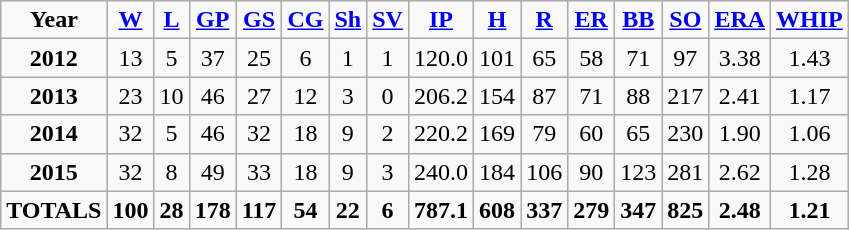<table class="wikitable">
<tr align=center>
<td><strong>Year</strong></td>
<td><strong><a href='#'>W</a></strong></td>
<td><strong><a href='#'>L</a></strong></td>
<td><strong><a href='#'>GP</a></strong></td>
<td><strong><a href='#'>GS</a></strong></td>
<td><strong><a href='#'>CG</a></strong></td>
<td><strong><a href='#'>Sh</a></strong></td>
<td><strong><a href='#'>SV</a></strong></td>
<td><strong><a href='#'>IP</a></strong></td>
<td><strong><a href='#'>H</a></strong></td>
<td><strong><a href='#'>R</a></strong></td>
<td><strong><a href='#'>ER</a></strong></td>
<td><strong><a href='#'>BB</a></strong></td>
<td><strong><a href='#'>SO</a></strong></td>
<td><strong><a href='#'>ERA</a></strong></td>
<td><strong><a href='#'>WHIP</a></strong></td>
</tr>
<tr align=center>
<td><strong>2012</strong></td>
<td>13</td>
<td>5</td>
<td>37</td>
<td>25</td>
<td>6</td>
<td>1</td>
<td>1</td>
<td>120.0</td>
<td>101</td>
<td>65</td>
<td>58</td>
<td>71</td>
<td>97</td>
<td>3.38</td>
<td>1.43</td>
</tr>
<tr align=center>
<td><strong>2013</strong></td>
<td>23</td>
<td>10</td>
<td>46</td>
<td>27</td>
<td>12</td>
<td>3</td>
<td>0</td>
<td>206.2</td>
<td>154</td>
<td>87</td>
<td>71</td>
<td>88</td>
<td>217</td>
<td>2.41</td>
<td>1.17</td>
</tr>
<tr align=center>
<td><strong>2014</strong></td>
<td>32</td>
<td>5</td>
<td>46</td>
<td>32</td>
<td>18</td>
<td>9</td>
<td>2</td>
<td>220.2</td>
<td>169</td>
<td>79</td>
<td>60</td>
<td>65</td>
<td>230</td>
<td>1.90</td>
<td>1.06</td>
</tr>
<tr align=center>
<td><strong>2015</strong></td>
<td>32</td>
<td>8</td>
<td>49</td>
<td>33</td>
<td>18</td>
<td>9</td>
<td>3</td>
<td>240.0</td>
<td>184</td>
<td>106</td>
<td>90</td>
<td>123</td>
<td>281</td>
<td>2.62</td>
<td>1.28</td>
</tr>
<tr align=center>
<td><strong>TOTALS</strong></td>
<td><strong>100</strong></td>
<td><strong>28</strong></td>
<td><strong>178</strong></td>
<td><strong>117</strong></td>
<td><strong>54</strong></td>
<td><strong>22</strong></td>
<td><strong>6</strong></td>
<td><strong>787.1</strong></td>
<td><strong>608</strong></td>
<td><strong>337</strong></td>
<td><strong>279</strong></td>
<td><strong>347</strong></td>
<td><strong>825</strong></td>
<td><strong>2.48</strong></td>
<td><strong>1.21</strong></td>
</tr>
</table>
